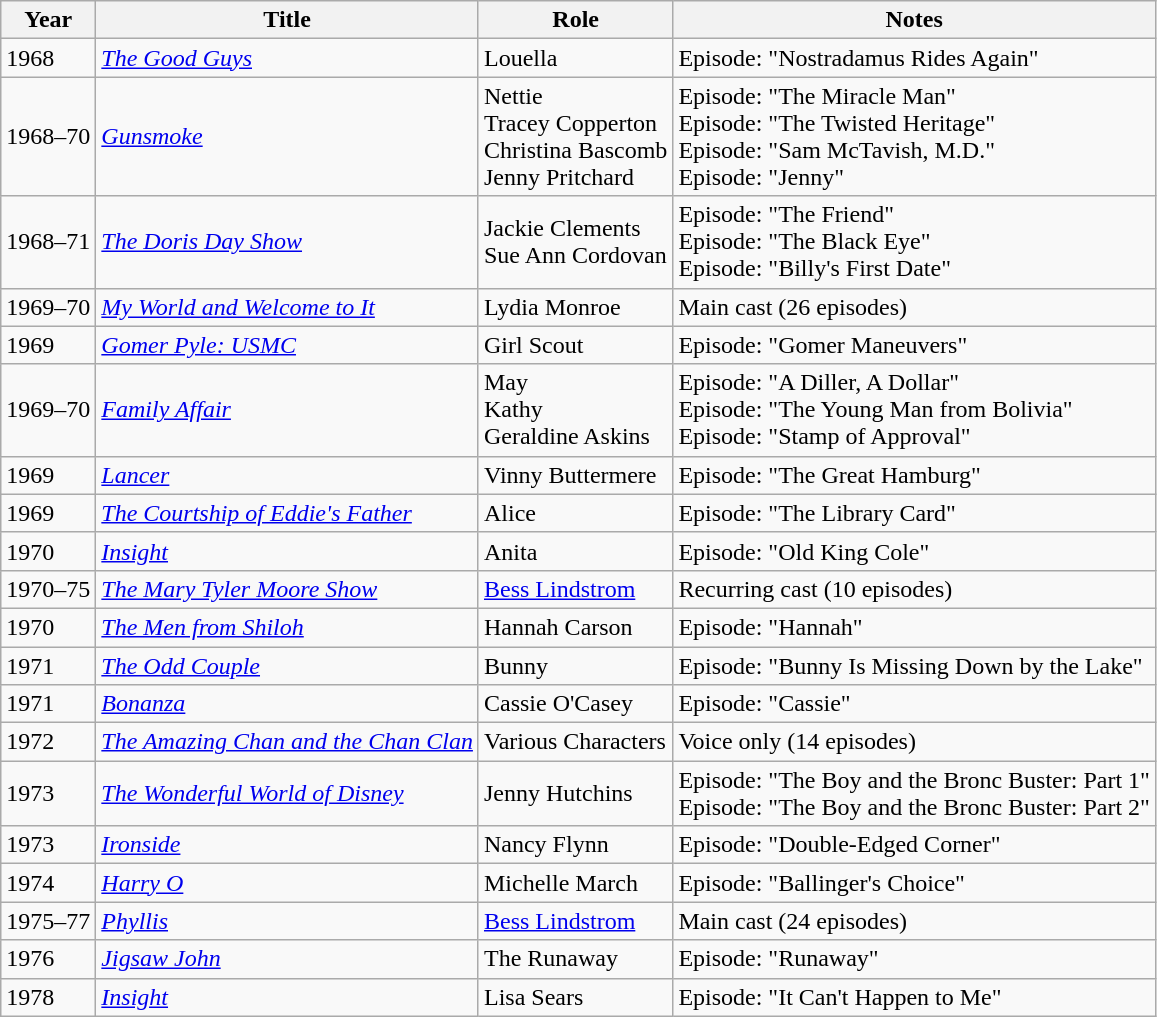<table class="wikitable">
<tr>
<th>Year</th>
<th>Title</th>
<th>Role</th>
<th>Notes</th>
</tr>
<tr>
<td>1968</td>
<td><em><a href='#'>The Good Guys</a></em></td>
<td>Louella</td>
<td>Episode: "Nostradamus Rides Again"</td>
</tr>
<tr>
<td>1968–70</td>
<td><em><a href='#'>Gunsmoke</a></em></td>
<td>Nettie<br>Tracey Copperton<br>Christina Bascomb<br>Jenny Pritchard</td>
<td>Episode: "The Miracle Man"<br>Episode: "The Twisted Heritage"<br>Episode: "Sam McTavish, M.D."<br>Episode: "Jenny"</td>
</tr>
<tr>
<td>1968–71</td>
<td><em><a href='#'>The Doris Day Show</a></em></td>
<td>Jackie Clements<br>Sue Ann Cordovan</td>
<td>Episode: "The Friend"<br>Episode: "The Black Eye"<br>Episode: "Billy's First Date"</td>
</tr>
<tr>
<td>1969–70</td>
<td><em><a href='#'>My World and Welcome to It</a></em></td>
<td>Lydia Monroe</td>
<td>Main cast (26 episodes)</td>
</tr>
<tr>
<td>1969</td>
<td><em><a href='#'>Gomer Pyle: USMC</a></em></td>
<td>Girl Scout</td>
<td>Episode: "Gomer Maneuvers"</td>
</tr>
<tr>
<td>1969–70</td>
<td><em><a href='#'>Family Affair</a></em></td>
<td>May<br>Kathy<br>Geraldine Askins</td>
<td>Episode: "A Diller, A Dollar"<br>Episode: "The Young Man from Bolivia"<br>Episode: "Stamp of Approval"</td>
</tr>
<tr>
<td>1969</td>
<td><em><a href='#'>Lancer</a></em></td>
<td>Vinny Buttermere</td>
<td>Episode: "The Great Hamburg"</td>
</tr>
<tr>
<td>1969</td>
<td><em><a href='#'>The Courtship of Eddie's Father</a></em></td>
<td>Alice</td>
<td>Episode: "The Library Card"</td>
</tr>
<tr>
<td>1970</td>
<td><em><a href='#'>Insight</a></em></td>
<td>Anita</td>
<td>Episode: "Old King Cole"</td>
</tr>
<tr>
<td>1970–75</td>
<td><em><a href='#'>The Mary Tyler Moore Show</a></em></td>
<td><a href='#'>Bess Lindstrom</a></td>
<td>Recurring cast (10 episodes)</td>
</tr>
<tr>
<td>1970</td>
<td><em><a href='#'>The Men from Shiloh</a></em></td>
<td>Hannah Carson</td>
<td>Episode: "Hannah"</td>
</tr>
<tr>
<td>1971</td>
<td><em><a href='#'>The Odd Couple</a></em></td>
<td>Bunny</td>
<td>Episode: "Bunny Is Missing Down by the Lake"</td>
</tr>
<tr>
<td>1971</td>
<td><em><a href='#'>Bonanza</a></em></td>
<td>Cassie O'Casey</td>
<td>Episode: "Cassie"</td>
</tr>
<tr>
<td>1972</td>
<td><em><a href='#'>The Amazing Chan and the Chan Clan</a></em></td>
<td>Various Characters</td>
<td>Voice only (14 episodes)</td>
</tr>
<tr>
<td>1973</td>
<td><em><a href='#'>The Wonderful World of Disney</a></em></td>
<td>Jenny Hutchins</td>
<td>Episode: "The Boy and the Bronc Buster: Part 1"<br>Episode: "The Boy and the Bronc Buster: Part 2"</td>
</tr>
<tr>
<td>1973</td>
<td><em><a href='#'>Ironside</a></em></td>
<td>Nancy Flynn</td>
<td>Episode: "Double-Edged Corner"</td>
</tr>
<tr>
<td>1974</td>
<td><em><a href='#'>Harry O</a></em></td>
<td>Michelle March</td>
<td>Episode: "Ballinger's Choice"</td>
</tr>
<tr>
<td>1975–77</td>
<td><em><a href='#'>Phyllis</a></em></td>
<td><a href='#'>Bess Lindstrom</a></td>
<td>Main cast (24 episodes)</td>
</tr>
<tr>
<td>1976</td>
<td><em><a href='#'>Jigsaw John</a></em></td>
<td>The Runaway</td>
<td>Episode: "Runaway"</td>
</tr>
<tr>
<td>1978</td>
<td><em><a href='#'>Insight</a></em></td>
<td>Lisa Sears</td>
<td>Episode: "It Can't Happen to Me"</td>
</tr>
</table>
